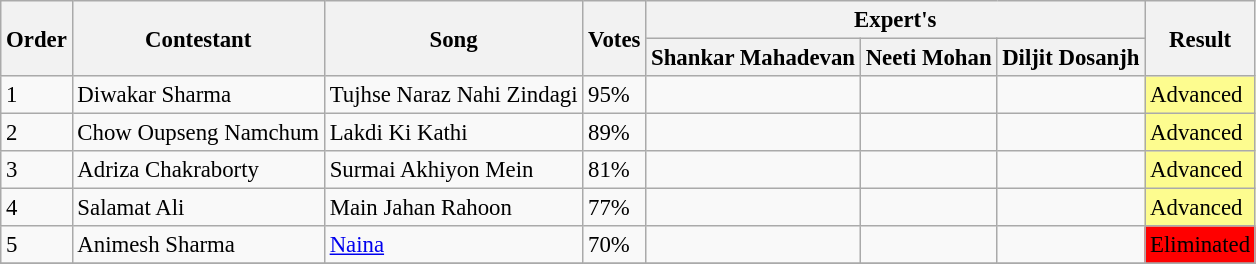<table class="wikitable sortable mw-collapsible" style="font-size: 95%;">
<tr>
<th rowspan="2">Order</th>
<th rowspan="2">Contestant</th>
<th rowspan="2">Song</th>
<th rowspan="2">Votes</th>
<th colspan="3">Expert's</th>
<th rowspan="2">Result</th>
</tr>
<tr>
<th>Shankar Mahadevan</th>
<th>Neeti Mohan</th>
<th>Diljit Dosanjh</th>
</tr>
<tr>
<td>1</td>
<td>Diwakar Sharma</td>
<td>Tujhse Naraz Nahi Zindagi</td>
<td>95%</td>
<td></td>
<td></td>
<td></td>
<td bgcolor="#fdfc8f">Advanced</td>
</tr>
<tr ->
<td>2</td>
<td>Chow Oupseng Namchum</td>
<td>Lakdi Ki Kathi</td>
<td>89%</td>
<td></td>
<td></td>
<td></td>
<td bgcolor="#fdfc8f">Advanced</td>
</tr>
<tr>
<td>3</td>
<td>Adriza Chakraborty</td>
<td>Surmai Akhiyon Mein</td>
<td>81%</td>
<td></td>
<td></td>
<td></td>
<td bgcolor="#fdfc8f">Advanced</td>
</tr>
<tr>
<td>4</td>
<td>Salamat Ali</td>
<td>Main Jahan Rahoon</td>
<td>77%</td>
<td></td>
<td></td>
<td></td>
<td bgcolor="#fdfc8f">Advanced</td>
</tr>
<tr>
<td>5</td>
<td>Animesh Sharma</td>
<td><a href='#'>Naina</a></td>
<td>70%</td>
<td></td>
<td></td>
<td></td>
<td bgcolor="red">Eliminated</td>
</tr>
<tr>
</tr>
</table>
